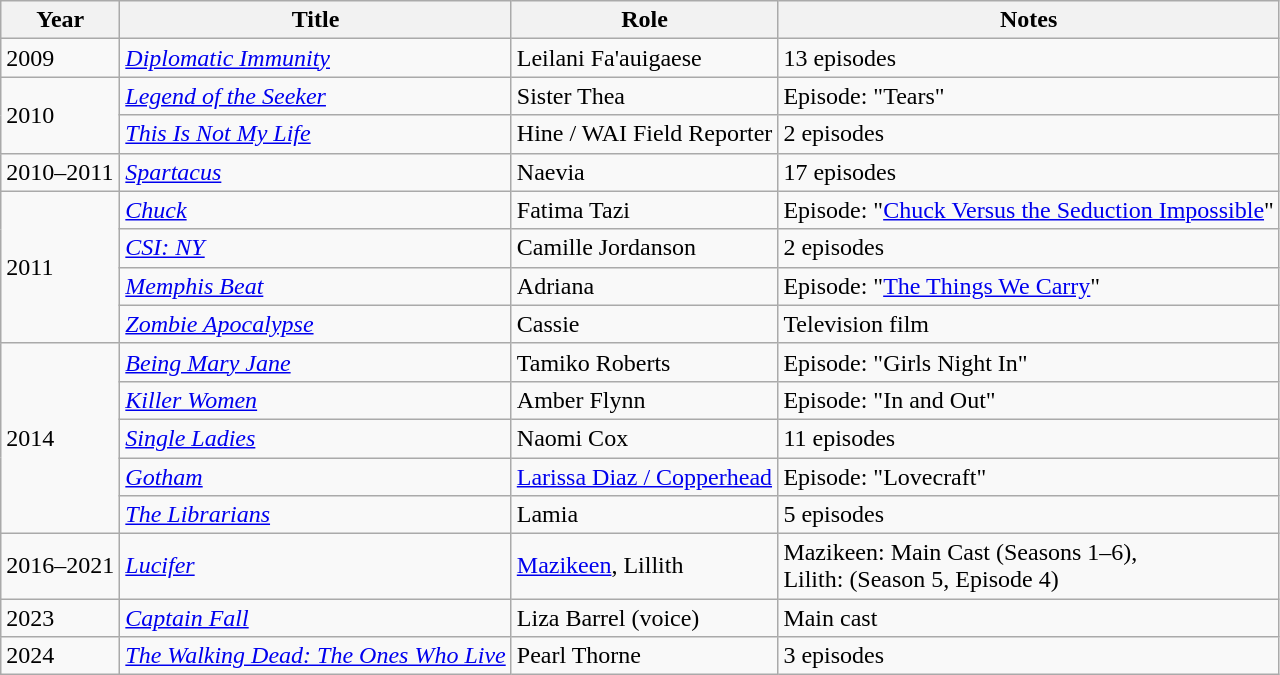<table class = "wikitable sortable">
<tr>
<th>Year</th>
<th>Title</th>
<th>Role</th>
<th>Notes</th>
</tr>
<tr>
<td>2009</td>
<td><em><a href='#'>Diplomatic Immunity</a></em></td>
<td>Leilani Fa'auigaese</td>
<td>13 episodes</td>
</tr>
<tr>
<td rowspan=2>2010</td>
<td><em><a href='#'>Legend of the Seeker</a></em></td>
<td>Sister Thea</td>
<td>Episode: "Tears"</td>
</tr>
<tr>
<td><em><a href='#'>This Is Not My Life</a></em></td>
<td>Hine / WAI Field Reporter</td>
<td>2 episodes</td>
</tr>
<tr>
<td>2010–2011</td>
<td><em><a href='#'>Spartacus</a></em></td>
<td>Naevia</td>
<td>17 episodes</td>
</tr>
<tr>
<td rowspan=4>2011</td>
<td><em><a href='#'>Chuck</a></em></td>
<td>Fatima Tazi</td>
<td>Episode: "<a href='#'>Chuck Versus the Seduction Impossible</a>"</td>
</tr>
<tr>
<td><em><a href='#'>CSI: NY</a></em></td>
<td>Camille Jordanson</td>
<td>2 episodes</td>
</tr>
<tr>
<td><em><a href='#'>Memphis Beat</a></em></td>
<td>Adriana</td>
<td>Episode: "<a href='#'>The Things We Carry</a>"</td>
</tr>
<tr>
<td><em><a href='#'>Zombie Apocalypse</a></em></td>
<td>Cassie</td>
<td>Television film</td>
</tr>
<tr>
<td rowspan=5>2014</td>
<td><em><a href='#'>Being Mary Jane</a></em></td>
<td>Tamiko Roberts</td>
<td>Episode: "Girls Night In"</td>
</tr>
<tr>
<td><em><a href='#'>Killer Women</a></em></td>
<td>Amber Flynn</td>
<td>Episode: "In and Out"</td>
</tr>
<tr>
<td><em><a href='#'>Single Ladies</a></em></td>
<td>Naomi Cox</td>
<td>11 episodes</td>
</tr>
<tr>
<td><em><a href='#'>Gotham</a></em></td>
<td><a href='#'>Larissa Diaz / Copperhead</a></td>
<td>Episode: "Lovecraft"</td>
</tr>
<tr>
<td><em><a href='#'>The Librarians</a></em></td>
<td>Lamia</td>
<td>5 episodes</td>
</tr>
<tr>
<td>2016–2021</td>
<td><em><a href='#'>Lucifer</a></em></td>
<td><a href='#'>Mazikeen</a>, Lillith</td>
<td>Mazikeen: Main Cast (Seasons 1–6),<br>Lilith: (Season 5, Episode 4)</td>
</tr>
<tr>
<td>2023</td>
<td><em><a href='#'>Captain Fall</a></em></td>
<td>Liza Barrel (voice)</td>
<td>Main cast</td>
</tr>
<tr>
<td>2024</td>
<td><em><a href='#'>The Walking Dead: The Ones Who Live</a></em></td>
<td>Pearl Thorne</td>
<td>3 episodes</td>
</tr>
</table>
